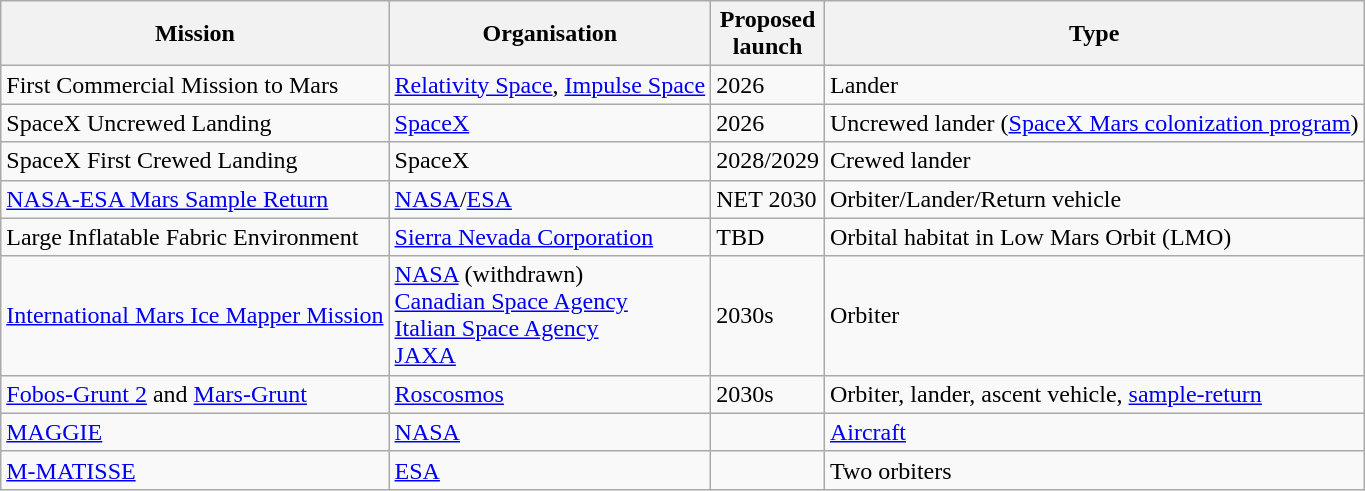<table class="wikitable sortable sticky-header">
<tr>
<th>Mission</th>
<th>Organisation</th>
<th>Proposed<br>launch</th>
<th>Type</th>
</tr>
<tr>
<td>First Commercial Mission to Mars</td>
<td> <a href='#'>Relativity Space</a>, <a href='#'>Impulse Space</a></td>
<td>2026</td>
<td>Lander</td>
</tr>
<tr>
<td>SpaceX Uncrewed Landing</td>
<td> <a href='#'>SpaceX</a></td>
<td>2026</td>
<td>Uncrewed lander (<a href='#'>SpaceX Mars colonization program</a>)</td>
</tr>
<tr>
<td>SpaceX First Crewed Landing</td>
<td> SpaceX</td>
<td>2028/2029</td>
<td>Crewed lander</td>
</tr>
<tr>
<td><a href='#'>NASA-ESA Mars Sample Return</a></td>
<td>  <a href='#'>NASA</a>/<a href='#'>ESA</a></td>
<td>NET 2030</td>
<td>Orbiter/Lander/Return vehicle</td>
</tr>
<tr>
<td>Large Inflatable Fabric Environment</td>
<td> <a href='#'>Sierra Nevada Corporation</a></td>
<td>TBD</td>
<td>Orbital habitat in Low Mars Orbit (LMO)</td>
</tr>
<tr>
<td><a href='#'>International Mars Ice Mapper Mission</a></td>
<td> <a href='#'>NASA</a> (withdrawn)<br><a href='#'>Canadian Space Agency</a><br><a href='#'>Italian Space Agency</a><br> <a href='#'>JAXA</a></td>
<td>2030s</td>
<td>Orbiter</td>
</tr>
<tr>
<td><a href='#'>Fobos-Grunt 2</a> and <a href='#'>Mars-Grunt</a></td>
<td> <a href='#'>Roscosmos</a></td>
<td>2030s</td>
<td>Orbiter, lander, ascent vehicle, <a href='#'>sample-return</a></td>
</tr>
<tr>
<td><a href='#'>MAGGIE</a></td>
<td> <a href='#'>NASA</a></td>
<td></td>
<td><a href='#'>Aircraft</a></td>
</tr>
<tr>
<td><a href='#'>M-MATISSE</a></td>
<td> <a href='#'>ESA</a></td>
<td></td>
<td>Two orbiters</td>
</tr>
</table>
